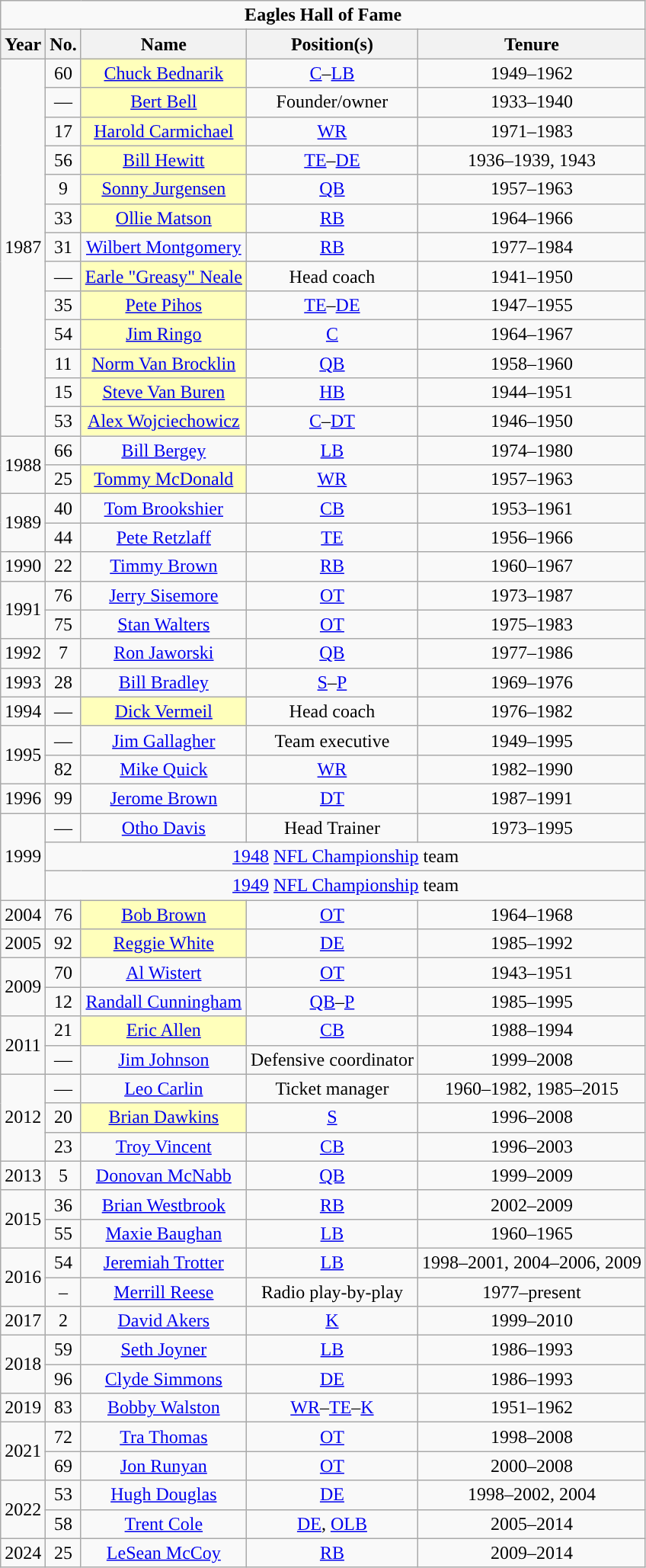<table class="wikitable" style="text-align:center">
<tr>
<td colspan="5"><strong>Eagles Hall of Fame</strong></td>
</tr>
<tr>
<th scope="col">Year</th>
<th scope="col">No.</th>
<th scope="col">Name</th>
<th scope="col">Position(s)</th>
<th scope="col">Tenure</th>
</tr>
<tr>
<td rowspan=13>1987</td>
<td>60</td>
<td style="background:#ffb"><a href='#'>Chuck Bednarik</a></td>
<td><a href='#'>C</a>–<a href='#'>LB</a></td>
<td>1949–1962</td>
</tr>
<tr>
<td>—</td>
<td style="background:#ffb"><a href='#'>Bert Bell</a></td>
<td>Founder/owner</td>
<td>1933–1940</td>
</tr>
<tr>
<td>17</td>
<td style="background:#ffb"><a href='#'>Harold Carmichael</a></td>
<td><a href='#'>WR</a></td>
<td>1971–1983</td>
</tr>
<tr>
<td>56</td>
<td style="background:#ffb"><a href='#'>Bill Hewitt</a></td>
<td><a href='#'>TE</a>–<a href='#'>DE</a></td>
<td>1936–1939, 1943</td>
</tr>
<tr>
<td>9</td>
<td style="background:#ffb"><a href='#'>Sonny Jurgensen</a></td>
<td><a href='#'>QB</a></td>
<td>1957–1963</td>
</tr>
<tr>
<td>33</td>
<td style="background:#ffb"><a href='#'>Ollie Matson</a></td>
<td><a href='#'>RB</a></td>
<td>1964–1966</td>
</tr>
<tr>
<td>31</td>
<td><a href='#'>Wilbert Montgomery</a></td>
<td><a href='#'>RB</a></td>
<td>1977–1984</td>
</tr>
<tr>
<td>—</td>
<td style="background:#ffb"><a href='#'>Earle "Greasy" Neale</a></td>
<td>Head coach</td>
<td>1941–1950</td>
</tr>
<tr>
<td>35</td>
<td style="background:#ffb"><a href='#'>Pete Pihos</a></td>
<td><a href='#'>TE</a>–<a href='#'>DE</a></td>
<td>1947–1955</td>
</tr>
<tr>
<td>54</td>
<td style="background:#ffb"><a href='#'>Jim Ringo</a></td>
<td><a href='#'>C</a></td>
<td>1964–1967</td>
</tr>
<tr>
<td>11</td>
<td style="background:#ffb"><a href='#'>Norm Van Brocklin</a></td>
<td><a href='#'>QB</a></td>
<td>1958–1960</td>
</tr>
<tr>
<td>15</td>
<td style="background:#ffb"><a href='#'>Steve Van Buren</a></td>
<td><a href='#'>HB</a></td>
<td>1944–1951</td>
</tr>
<tr>
<td>53</td>
<td style="background:#ffb"><a href='#'>Alex Wojciechowicz</a></td>
<td><a href='#'>C</a>–<a href='#'>DT</a></td>
<td>1946–1950</td>
</tr>
<tr>
<td rowspan=2>1988</td>
<td>66</td>
<td><a href='#'>Bill Bergey</a></td>
<td><a href='#'>LB</a></td>
<td>1974–1980</td>
</tr>
<tr>
<td>25</td>
<td style="background:#ffb"><a href='#'>Tommy McDonald</a></td>
<td><a href='#'>WR</a></td>
<td>1957–1963</td>
</tr>
<tr>
<td rowspan=2>1989</td>
<td>40</td>
<td><a href='#'>Tom Brookshier</a></td>
<td><a href='#'>CB</a></td>
<td>1953–1961</td>
</tr>
<tr>
<td>44</td>
<td><a href='#'>Pete Retzlaff</a></td>
<td><a href='#'>TE</a></td>
<td>1956–1966</td>
</tr>
<tr>
<td>1990</td>
<td>22</td>
<td><a href='#'>Timmy Brown</a></td>
<td><a href='#'>RB</a></td>
<td>1960–1967</td>
</tr>
<tr>
<td rowspan=2>1991</td>
<td>76</td>
<td><a href='#'>Jerry Sisemore</a></td>
<td><a href='#'>OT</a></td>
<td>1973–1987</td>
</tr>
<tr>
<td>75</td>
<td><a href='#'>Stan Walters</a></td>
<td><a href='#'>OT</a></td>
<td>1975–1983</td>
</tr>
<tr>
<td>1992</td>
<td>7</td>
<td><a href='#'>Ron Jaworski</a></td>
<td><a href='#'>QB</a></td>
<td>1977–1986</td>
</tr>
<tr>
<td>1993</td>
<td>28</td>
<td><a href='#'>Bill Bradley</a></td>
<td><a href='#'>S</a>–<a href='#'>P</a></td>
<td>1969–1976</td>
</tr>
<tr>
<td>1994</td>
<td>—</td>
<td style="background:#ffb"><a href='#'>Dick Vermeil</a></td>
<td>Head coach</td>
<td>1976–1982</td>
</tr>
<tr>
<td rowspan=2>1995</td>
<td>—</td>
<td><a href='#'>Jim Gallagher</a></td>
<td>Team executive</td>
<td>1949–1995</td>
</tr>
<tr>
<td>82</td>
<td><a href='#'>Mike Quick</a></td>
<td><a href='#'>WR</a></td>
<td>1982–1990</td>
</tr>
<tr>
<td>1996</td>
<td>99</td>
<td><a href='#'>Jerome Brown</a></td>
<td><a href='#'>DT</a></td>
<td>1987–1991</td>
</tr>
<tr>
<td rowspan=3>1999</td>
<td>—</td>
<td><a href='#'>Otho Davis</a></td>
<td>Head Trainer</td>
<td>1973–1995</td>
</tr>
<tr>
<td colspan="4" style="text-align:center"><a href='#'>1948</a> <a href='#'>NFL Championship</a> team</td>
</tr>
<tr>
<td colspan="4" style="text-align:center"><a href='#'>1949</a> <a href='#'>NFL Championship</a> team</td>
</tr>
<tr>
<td>2004</td>
<td>76</td>
<td style="background:#ffb"><a href='#'>Bob Brown</a></td>
<td><a href='#'>OT</a></td>
<td>1964–1968</td>
</tr>
<tr>
<td>2005</td>
<td>92</td>
<td style="background:#ffb"><a href='#'>Reggie White</a></td>
<td><a href='#'>DE</a></td>
<td>1985–1992</td>
</tr>
<tr>
<td rowspan=2>2009</td>
<td>70</td>
<td><a href='#'>Al Wistert</a></td>
<td><a href='#'>OT</a></td>
<td>1943–1951</td>
</tr>
<tr>
<td>12</td>
<td><a href='#'>Randall Cunningham</a></td>
<td><a href='#'>QB</a>–<a href='#'>P</a></td>
<td>1985–1995</td>
</tr>
<tr>
<td rowspan=2>2011</td>
<td>21</td>
<td style="background:#ffb"><a href='#'>Eric Allen</a></td>
<td><a href='#'>CB</a></td>
<td>1988–1994</td>
</tr>
<tr>
<td>—</td>
<td><a href='#'>Jim Johnson</a></td>
<td>Defensive coordinator</td>
<td>1999–2008</td>
</tr>
<tr>
<td rowspan=3>2012</td>
<td>—</td>
<td><a href='#'>Leo Carlin</a></td>
<td>Ticket manager</td>
<td>1960–1982, 1985–2015</td>
</tr>
<tr>
<td>20</td>
<td style="background:#ffb"><a href='#'>Brian Dawkins</a></td>
<td><a href='#'>S</a></td>
<td>1996–2008</td>
</tr>
<tr>
<td>23</td>
<td><a href='#'>Troy Vincent</a></td>
<td><a href='#'>CB</a></td>
<td>1996–2003</td>
</tr>
<tr>
<td>2013</td>
<td>5</td>
<td><a href='#'>Donovan McNabb</a></td>
<td><a href='#'>QB</a></td>
<td>1999–2009</td>
</tr>
<tr>
<td rowspan=2>2015</td>
<td>36</td>
<td><a href='#'>Brian Westbrook</a></td>
<td><a href='#'>RB</a></td>
<td>2002–2009</td>
</tr>
<tr>
<td>55</td>
<td><a href='#'>Maxie Baughan</a></td>
<td><a href='#'>LB</a></td>
<td>1960–1965</td>
</tr>
<tr>
<td rowspan=2>2016</td>
<td>54</td>
<td><a href='#'>Jeremiah Trotter</a></td>
<td><a href='#'>LB</a></td>
<td>1998–2001, 2004–2006, 2009</td>
</tr>
<tr>
<td>–</td>
<td><a href='#'>Merrill Reese</a></td>
<td>Radio play-by-play</td>
<td>1977–present</td>
</tr>
<tr>
<td>2017</td>
<td>2</td>
<td><a href='#'>David Akers</a></td>
<td><a href='#'>K</a></td>
<td>1999–2010</td>
</tr>
<tr>
<td rowspan=2>2018</td>
<td>59</td>
<td><a href='#'>Seth Joyner</a></td>
<td><a href='#'>LB</a></td>
<td>1986–1993</td>
</tr>
<tr>
<td>96</td>
<td><a href='#'>Clyde Simmons</a></td>
<td><a href='#'>DE</a></td>
<td>1986–1993</td>
</tr>
<tr>
<td>2019</td>
<td>83</td>
<td><a href='#'>Bobby Walston</a></td>
<td><a href='#'>WR</a>–<a href='#'>TE</a>–<a href='#'>K</a></td>
<td>1951–1962</td>
</tr>
<tr>
<td rowspan=2>2021</td>
<td>72</td>
<td><a href='#'>Tra Thomas</a></td>
<td><a href='#'>OT</a></td>
<td>1998–2008</td>
</tr>
<tr>
<td>69</td>
<td><a href='#'>Jon Runyan</a></td>
<td><a href='#'>OT</a></td>
<td>2000–2008</td>
</tr>
<tr>
<td rowspan=2>2022</td>
<td>53</td>
<td><a href='#'>Hugh Douglas</a></td>
<td><a href='#'>DE</a></td>
<td>1998–2002, 2004</td>
</tr>
<tr>
<td>58</td>
<td><a href='#'>Trent Cole</a></td>
<td><a href='#'>DE</a>, <a href='#'>OLB</a></td>
<td>2005–2014</td>
</tr>
<tr>
<td>2024</td>
<td>25</td>
<td><a href='#'>LeSean McCoy</a></td>
<td><a href='#'>RB</a></td>
<td>2009–2014</td>
</tr>
</table>
